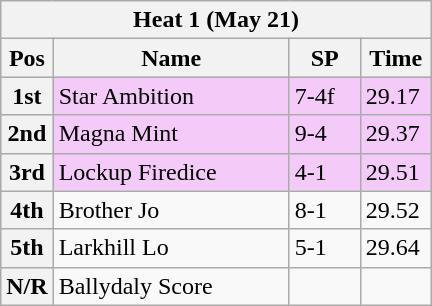<table class="wikitable">
<tr>
<th colspan="6">Heat 1 (May 21)</th>
</tr>
<tr>
<th width=20>Pos</th>
<th width=150>Name</th>
<th width=40>SP</th>
<th width=40>Time</th>
</tr>
<tr style="background: #f4caf9;">
<th>1st</th>
<td>Star Ambition</td>
<td>7-4f</td>
<td>29.17</td>
</tr>
<tr style="background: #f4caf9;">
<th>2nd</th>
<td>Magna Mint</td>
<td>9-4</td>
<td>29.37</td>
</tr>
<tr style="background: #f4caf9;">
<th>3rd</th>
<td>Lockup Firedice</td>
<td>4-1</td>
<td>29.51</td>
</tr>
<tr>
<th>4th</th>
<td>Brother Jo</td>
<td>8-1</td>
<td>29.52</td>
</tr>
<tr>
<th>5th</th>
<td>Larkhill Lo</td>
<td>5-1</td>
<td>29.64</td>
</tr>
<tr>
<th>N/R</th>
<td>Ballydaly Score</td>
<td></td>
<td></td>
</tr>
</table>
